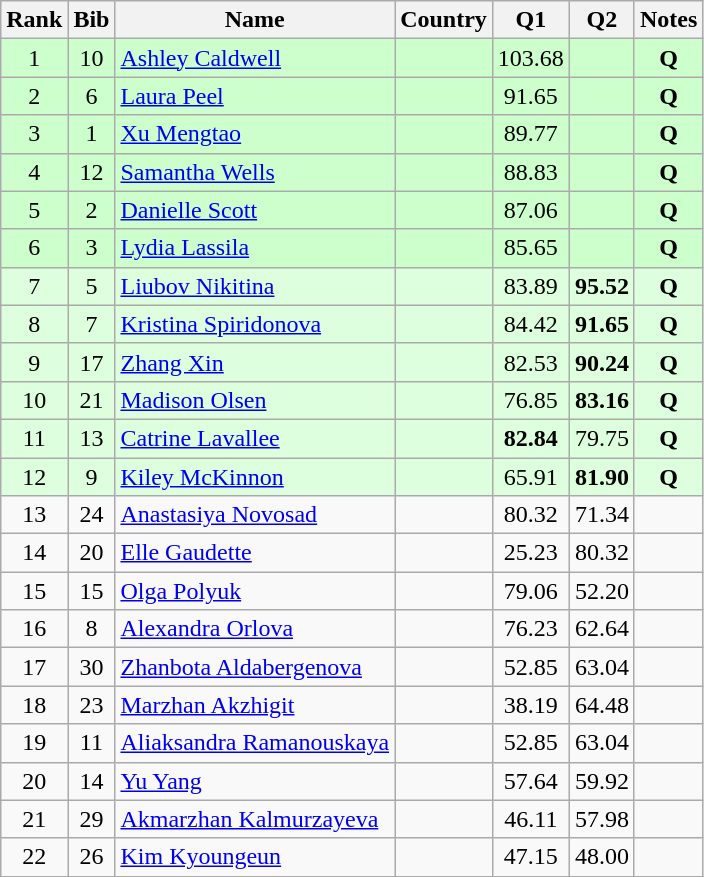<table class="wikitable sortable" style="text-align:center">
<tr>
<th>Rank</th>
<th>Bib</th>
<th>Name</th>
<th>Country</th>
<th>Q1</th>
<th>Q2</th>
<th>Notes</th>
</tr>
<tr bgcolor="#ccffcc">
<td>1</td>
<td>10</td>
<td align=left><a href='#'>Ashley Caldwell</a></td>
<td align=left></td>
<td>103.68</td>
<td></td>
<td><strong>Q</strong></td>
</tr>
<tr bgcolor="#ccffcc">
<td>2</td>
<td>6</td>
<td align=left><a href='#'>Laura Peel</a></td>
<td align=left></td>
<td>91.65</td>
<td></td>
<td><strong>Q</strong></td>
</tr>
<tr bgcolor="#ccffcc">
<td>3</td>
<td>1</td>
<td align=left><a href='#'>Xu Mengtao</a></td>
<td align=left></td>
<td>89.77</td>
<td></td>
<td><strong>Q</strong></td>
</tr>
<tr bgcolor="#ccffcc">
<td>4</td>
<td>12</td>
<td align=left><a href='#'>Samantha Wells</a></td>
<td align=left></td>
<td>88.83</td>
<td></td>
<td><strong>Q</strong></td>
</tr>
<tr bgcolor="#ccffcc">
<td>5</td>
<td>2</td>
<td align=left><a href='#'>Danielle Scott</a></td>
<td align=left></td>
<td>87.06</td>
<td></td>
<td><strong>Q</strong></td>
</tr>
<tr bgcolor="#ccffcc">
<td>6</td>
<td>3</td>
<td align=left><a href='#'>Lydia Lassila</a></td>
<td align=left></td>
<td>85.65</td>
<td></td>
<td><strong>Q</strong></td>
</tr>
<tr bgcolor="#ddffdd">
<td>7</td>
<td>5</td>
<td align=left><a href='#'>Liubov Nikitina</a></td>
<td align=left></td>
<td>83.89</td>
<td><strong>95.52</strong></td>
<td><strong>Q</strong></td>
</tr>
<tr bgcolor="#ddffdd">
<td>8</td>
<td>7</td>
<td align=left><a href='#'>Kristina Spiridonova</a></td>
<td align=left></td>
<td>84.42</td>
<td><strong>91.65</strong></td>
<td><strong>Q</strong></td>
</tr>
<tr bgcolor="#ddffdd">
<td>9</td>
<td>17</td>
<td align=left><a href='#'>Zhang Xin</a></td>
<td align=left></td>
<td>82.53</td>
<td><strong>90.24</strong></td>
<td><strong>Q</strong></td>
</tr>
<tr bgcolor="#ddffdd">
<td>10</td>
<td>21</td>
<td align=left><a href='#'>Madison Olsen</a></td>
<td align=left></td>
<td>76.85</td>
<td><strong>83.16</strong></td>
<td><strong>Q</strong></td>
</tr>
<tr bgcolor="#ddffdd">
<td>11</td>
<td>13</td>
<td align=left><a href='#'>Catrine Lavallee</a></td>
<td align=left></td>
<td><strong>82.84</strong></td>
<td>79.75</td>
<td><strong>Q</strong></td>
</tr>
<tr bgcolor="#ddffdd">
<td>12</td>
<td>9</td>
<td align=left><a href='#'>Kiley McKinnon</a></td>
<td align=left></td>
<td>65.91</td>
<td><strong>81.90</strong></td>
<td><strong>Q</strong></td>
</tr>
<tr>
<td>13</td>
<td>24</td>
<td align=left><a href='#'>Anastasiya Novosad</a></td>
<td align=left></td>
<td>80.32</td>
<td>71.34</td>
<td></td>
</tr>
<tr>
<td>14</td>
<td>20</td>
<td align=left><a href='#'>Elle Gaudette</a></td>
<td align=left></td>
<td>25.23</td>
<td>80.32</td>
<td></td>
</tr>
<tr>
<td>15</td>
<td>15</td>
<td align=left><a href='#'>Olga Polyuk</a></td>
<td align=left></td>
<td>79.06</td>
<td>52.20</td>
<td></td>
</tr>
<tr>
<td>16</td>
<td>8</td>
<td align=left><a href='#'>Alexandra Orlova</a></td>
<td align=left></td>
<td>76.23</td>
<td>62.64</td>
<td></td>
</tr>
<tr>
<td>17</td>
<td>30</td>
<td align=left><a href='#'>Zhanbota Aldabergenova</a></td>
<td align=left></td>
<td>52.85</td>
<td>63.04</td>
<td></td>
</tr>
<tr>
<td>18</td>
<td>23</td>
<td align=left><a href='#'>Marzhan Akzhigit</a></td>
<td align=left></td>
<td>38.19</td>
<td>64.48</td>
<td></td>
</tr>
<tr>
<td>19</td>
<td>11</td>
<td align=left><a href='#'>Aliaksandra Ramanouskaya</a></td>
<td align=left></td>
<td>52.85</td>
<td>63.04</td>
<td></td>
</tr>
<tr>
<td>20</td>
<td>14</td>
<td align=left><a href='#'>Yu Yang</a></td>
<td align=left></td>
<td>57.64</td>
<td>59.92</td>
<td></td>
</tr>
<tr>
<td>21</td>
<td>29</td>
<td align=left><a href='#'>Akmarzhan Kalmurzayeva</a></td>
<td align=left></td>
<td>46.11</td>
<td>57.98</td>
<td></td>
</tr>
<tr>
<td>22</td>
<td>26</td>
<td align=left><a href='#'>Kim Kyoungeun</a></td>
<td align=left></td>
<td>47.15</td>
<td>48.00</td>
<td></td>
</tr>
</table>
